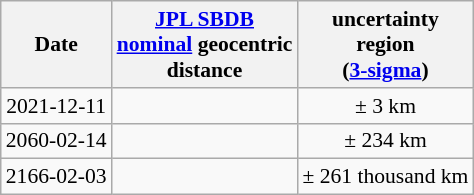<table class="wikitable" style="text-align:center; font-size: 0.9em;">
<tr>
<th>Date</th>
<th><a href='#'>JPL SBDB</a><br><a href='#'>nominal</a> geocentric<br>distance</th>
<th>uncertainty<br>region<br>(<a href='#'>3-sigma</a>)</th>
</tr>
<tr>
<td>2021-12-11</td>
<td></td>
<td>± 3 km</td>
</tr>
<tr>
<td>2060-02-14</td>
<td></td>
<td>± 234 km</td>
</tr>
<tr>
<td>2166-02-03</td>
<td></td>
<td>± 261 thousand km</td>
</tr>
</table>
